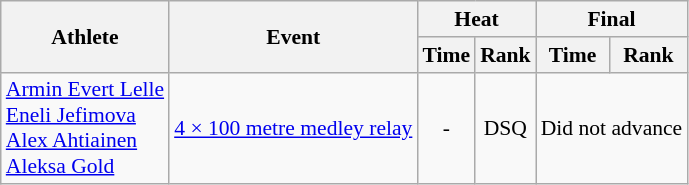<table class="wikitable" style="font-size:90%;">
<tr>
<th rowspan="2">Athlete</th>
<th rowspan="2">Event</th>
<th colspan="2">Heat</th>
<th colspan="2">Final</th>
</tr>
<tr>
<th>Time</th>
<th>Rank</th>
<th>Time</th>
<th>Rank</th>
</tr>
<tr align="center">
<td align="left"><a href='#'>Armin Evert Lelle</a><br><a href='#'>Eneli Jefimova</a><br><a href='#'>Alex Ahtiainen</a><br><a href='#'>Aleksa Gold</a></td>
<td align="left"><a href='#'>4 × 100 metre medley relay</a></td>
<td>-</td>
<td>DSQ</td>
<td colspan=2>Did not advance</td>
</tr>
</table>
